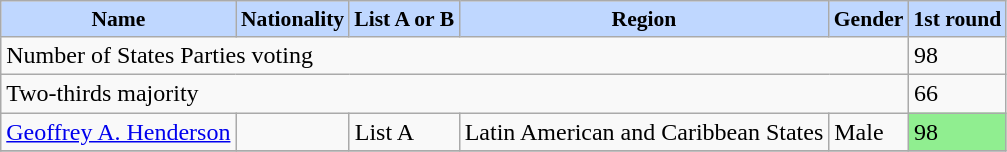<table class="wikitable">
<tr bgcolor=#BFD7FF align="center" style="font-size:90%;">
<td><strong>Name</strong></td>
<td><strong>Nationality</strong></td>
<td><strong>List A or B</strong></td>
<td><strong>Region</strong></td>
<td><strong>Gender</strong></td>
<td><strong>1st round</strong></td>
</tr>
<tr>
<td colspan=5>Number of States Parties voting</td>
<td>98</td>
</tr>
<tr>
<td colspan=5>Two-thirds majority</td>
<td>66</td>
</tr>
<tr>
<td><a href='#'>Geoffrey A. Henderson</a></td>
<td></td>
<td>List A</td>
<td>Latin American and Caribbean States</td>
<td>Male</td>
<td bgcolor="lightgreen">98</td>
</tr>
<tr>
</tr>
</table>
